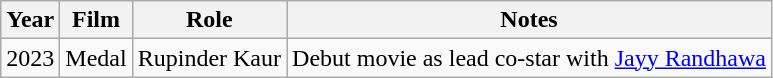<table class="wikitable sortable">
<tr>
<th>Year</th>
<th>Film</th>
<th>Role</th>
<th>Notes</th>
</tr>
<tr>
<td>2023</td>
<td>Medal</td>
<td>Rupinder Kaur</td>
<td>Debut movie as lead co-star with <a href='#'>Jayy Randhawa</a></td>
</tr>
</table>
